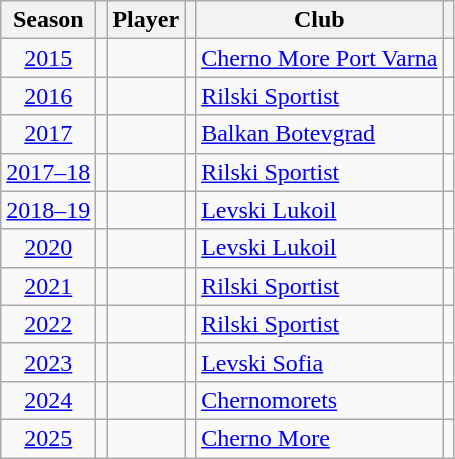<table class="wikitable sortable" style="text-align:center;">
<tr>
<th>Season</th>
<th></th>
<th>Player</th>
<th></th>
<th>Club</th>
<th class="unsortable"></th>
</tr>
<tr>
<td><a href='#'>2015</a></td>
<td></td>
<td align=left></td>
<td></td>
<td align=left><a href='#'>Cherno More Port Varna</a></td>
<td></td>
</tr>
<tr>
<td><a href='#'>2016</a></td>
<td></td>
<td align=left></td>
<td></td>
<td align=left><a href='#'>Rilski Sportist</a></td>
<td></td>
</tr>
<tr>
<td><a href='#'>2017</a></td>
<td></td>
<td align=left></td>
<td></td>
<td align=left><a href='#'>Balkan Botevgrad</a></td>
<td></td>
</tr>
<tr>
<td><a href='#'>2017–18</a></td>
<td></td>
<td align=left></td>
<td></td>
<td align=left><a href='#'>Rilski Sportist</a></td>
<td></td>
</tr>
<tr>
<td><a href='#'>2018–19</a></td>
<td></td>
<td align=left></td>
<td></td>
<td align=left><a href='#'>Levski Lukoil</a></td>
<td></td>
</tr>
<tr>
<td><a href='#'>2020</a></td>
<td></td>
<td align=left></td>
<td></td>
<td align=left><a href='#'>Levski Lukoil</a></td>
<td></td>
</tr>
<tr>
<td><a href='#'>2021</a></td>
<td></td>
<td align=left></td>
<td></td>
<td align=left><a href='#'>Rilski Sportist</a></td>
<td></td>
</tr>
<tr>
<td><a href='#'>2022</a></td>
<td></td>
<td align=left></td>
<td></td>
<td align=left><a href='#'>Rilski Sportist</a></td>
<td></td>
</tr>
<tr>
<td><a href='#'>2023</a></td>
<td></td>
<td align=left></td>
<td></td>
<td align=left><a href='#'>Levski Sofia</a></td>
<td></td>
</tr>
<tr>
<td><a href='#'>2024</a></td>
<td></td>
<td align=left></td>
<td></td>
<td align=left><a href='#'>Chernomorets</a></td>
<td></td>
</tr>
<tr>
<td><a href='#'>2025</a></td>
<td></td>
<td align=left></td>
<td></td>
<td align=left><a href='#'>Cherno More</a></td>
<td></td>
</tr>
</table>
